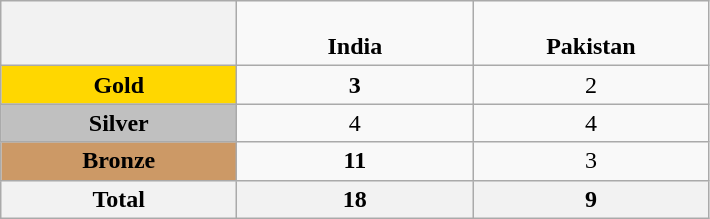<table class="wikitable" style="text-align:center">
<tr>
<th style="width:150px;"></th>
<td style="width:150px;" style="background-color:#0044AA"><span><br><strong>India</strong></span></td>
<td style="width:150px;"style="background-color:green"><span><br><strong>Pakistan</strong></span></td>
</tr>
<tr>
<td style="background:gold"><strong>Gold</strong></td>
<td><strong>3</strong></td>
<td>2</td>
</tr>
<tr>
<td style="background:silver"><strong>Silver</strong></td>
<td>4</td>
<td>4</td>
</tr>
<tr>
<td style="background:#cc9966"><strong>Bronze</strong></td>
<td><strong>11</strong></td>
<td>3</td>
</tr>
<tr>
<th>Total</th>
<th><strong>18</strong></th>
<th>9</th>
</tr>
</table>
